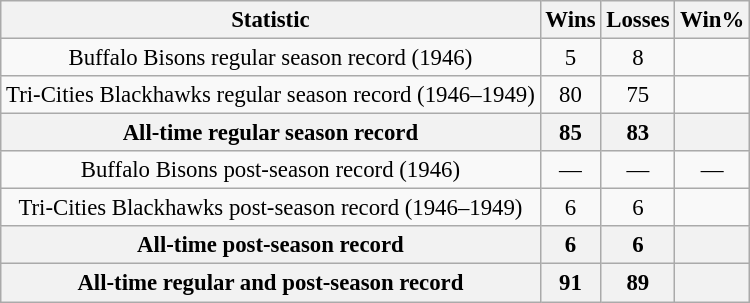<table class="wikitable" style="text-align:center; font-size:95%">
<tr>
<th>Statistic</th>
<th>Wins</th>
<th>Losses</th>
<th>Win%</th>
</tr>
<tr>
<td>Buffalo Bisons regular season record (1946)</td>
<td>5</td>
<td>8</td>
<td></td>
</tr>
<tr>
<td>Tri-Cities Blackhawks regular season record (1946–1949)</td>
<td>80</td>
<td>75</td>
<td></td>
</tr>
<tr>
<th><strong>All-time regular season record</strong></th>
<th><strong>85</strong></th>
<th><strong>83</strong></th>
<th><strong></strong></th>
</tr>
<tr>
<td>Buffalo Bisons post-season record (1946)</td>
<td>—</td>
<td>—</td>
<td>—</td>
</tr>
<tr>
<td>Tri-Cities Blackhawks post-season record (1946–1949)</td>
<td>6</td>
<td>6</td>
<td></td>
</tr>
<tr>
<th><strong>All-time post-season record</strong></th>
<th><strong>6</strong></th>
<th><strong>6</strong></th>
<th><strong></strong></th>
</tr>
<tr>
<th><strong>All-time regular and post-season record</strong></th>
<th><strong>91</strong></th>
<th><strong>89</strong></th>
<th><strong></strong></th>
</tr>
</table>
